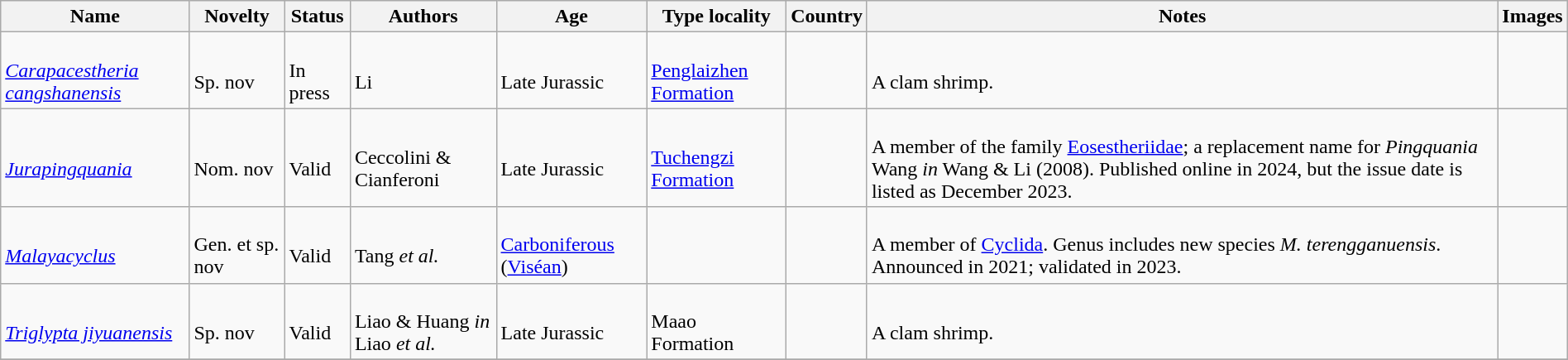<table class="wikitable sortable" align="center" width="100%">
<tr>
<th>Name</th>
<th>Novelty</th>
<th>Status</th>
<th>Authors</th>
<th>Age</th>
<th>Type locality</th>
<th>Country</th>
<th>Notes</th>
<th>Images</th>
</tr>
<tr>
<td><br><em><a href='#'>Carapacestheria cangshanensis</a></em></td>
<td><br>Sp. nov</td>
<td><br>In press</td>
<td><br>Li</td>
<td><br>Late Jurassic</td>
<td><br><a href='#'>Penglaizhen Formation</a></td>
<td><br></td>
<td><br>A clam shrimp.</td>
<td></td>
</tr>
<tr>
<td><br><em><a href='#'>Jurapingquania</a></em></td>
<td><br>Nom. nov</td>
<td><br>Valid</td>
<td><br>Ceccolini & Cianferoni</td>
<td><br>Late Jurassic</td>
<td><br><a href='#'>Tuchengzi Formation</a></td>
<td><br></td>
<td><br>A member of the family <a href='#'>Eosestheriidae</a>; a replacement name for <em>Pingquania</em> Wang <em>in</em> Wang & Li (2008). Published online in 2024, but the issue date is listed as December 2023.</td>
<td></td>
</tr>
<tr>
<td><br><em><a href='#'>Malayacyclus</a></em></td>
<td><br>Gen. et sp. nov</td>
<td><br>Valid</td>
<td><br>Tang <em>et al.</em></td>
<td><br><a href='#'>Carboniferous</a> (<a href='#'>Viséan</a>)</td>
<td></td>
<td><br></td>
<td><br>A member of <a href='#'>Cyclida</a>. Genus includes new species <em>M. terengganuensis</em>. Announced in 2021; validated in 2023.</td>
<td></td>
</tr>
<tr>
<td><br><em><a href='#'>Triglypta jiyuanensis</a></em></td>
<td><br>Sp. nov</td>
<td><br>Valid</td>
<td><br>Liao & Huang <em>in</em> Liao <em>et al.</em></td>
<td><br>Late Jurassic</td>
<td><br>Maao Formation</td>
<td><br></td>
<td><br>A clam shrimp.</td>
<td></td>
</tr>
<tr>
</tr>
</table>
